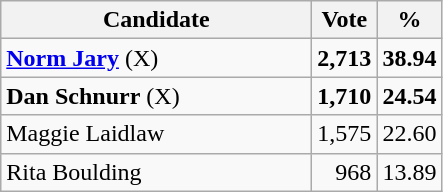<table class="wikitable">
<tr>
<th bgcolor="#DDDDFF" width="200px">Candidate</th>
<th bgcolor="#DDDDFF">Vote</th>
<th bgcolor="#DDDDFF">%</th>
</tr>
<tr>
<td><strong><a href='#'>Norm Jary</a></strong> (X)</td>
<td style="text-align: right;"><strong>2,713</strong></td>
<td style="text-align: right;"><strong>38.94</strong></td>
</tr>
<tr>
<td><strong>Dan Schnurr</strong> (X)</td>
<td style="text-align: right;"><strong>1,710</strong></td>
<td style="text-align: right;"><strong>24.54</strong></td>
</tr>
<tr>
<td>Maggie Laidlaw</td>
<td style="text-align: right;">1,575</td>
<td style="text-align: right;">22.60</td>
</tr>
<tr>
<td>Rita Boulding</td>
<td style="text-align: right;">968</td>
<td style="text-align: right;">13.89</td>
</tr>
</table>
